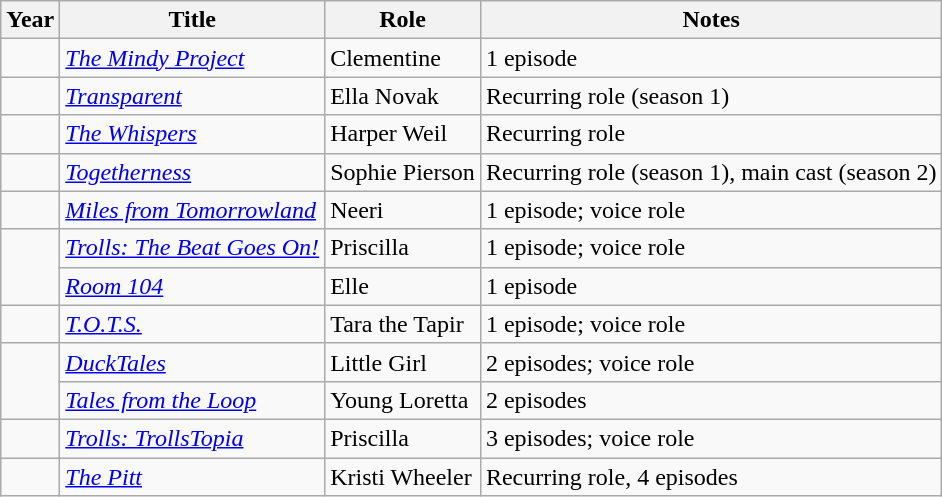<table class="wikitable sortable">
<tr>
<th>Year</th>
<th>Title</th>
<th>Role</th>
<th class="unsortable">Notes</th>
</tr>
<tr>
<td></td>
<td><em><a href='#'>The Mindy Project</a></em></td>
<td>Clementine</td>
<td>1 episode</td>
</tr>
<tr>
<td></td>
<td><em><a href='#'>Transparent</a></em></td>
<td>Ella Novak</td>
<td>Recurring role (season 1)</td>
</tr>
<tr>
<td></td>
<td><em><a href='#'>The Whispers</a></em></td>
<td>Harper Weil</td>
<td>Recurring role</td>
</tr>
<tr>
<td></td>
<td><em><a href='#'>Togetherness</a></em></td>
<td>Sophie Pierson</td>
<td>Recurring role (season 1), main cast (season 2)</td>
</tr>
<tr>
<td></td>
<td><em><a href='#'>Miles from Tomorrowland</a></em></td>
<td>Neeri</td>
<td>1 episode; voice role</td>
</tr>
<tr>
<td rowspan=2></td>
<td><em><a href='#'>Trolls: The Beat Goes On!</a></em></td>
<td>Priscilla</td>
<td>1 episode; voice role</td>
</tr>
<tr>
<td><em><a href='#'>Room 104</a></em></td>
<td>Elle</td>
<td>1 episode</td>
</tr>
<tr>
<td></td>
<td><em><a href='#'>T.O.T.S.</a></em></td>
<td>Tara the Tapir</td>
<td>1 episode; voice role</td>
</tr>
<tr>
<td rowspan=2></td>
<td><em><a href='#'>DuckTales</a></em></td>
<td>Little Girl</td>
<td>2 episodes; voice role</td>
</tr>
<tr>
<td><em><a href='#'>Tales from the Loop</a></em></td>
<td>Young Loretta</td>
<td>2 episodes</td>
</tr>
<tr>
<td></td>
<td><em><a href='#'>Trolls: TrollsTopia</a></em></td>
<td>Priscilla</td>
<td>3 episodes; voice role</td>
</tr>
<tr>
<td></td>
<td><em><a href='#'>The Pitt</a></em></td>
<td>Kristi Wheeler</td>
<td>Recurring role, 4 episodes</td>
</tr>
</table>
